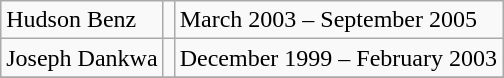<table class="wikitable">
<tr>
<td>Hudson Benz</td>
<td></td>
<td>March 2003 – September 2005</td>
</tr>
<tr>
<td>Joseph Dankwa</td>
<td></td>
<td>December 1999 – February 2003</td>
</tr>
<tr>
</tr>
</table>
